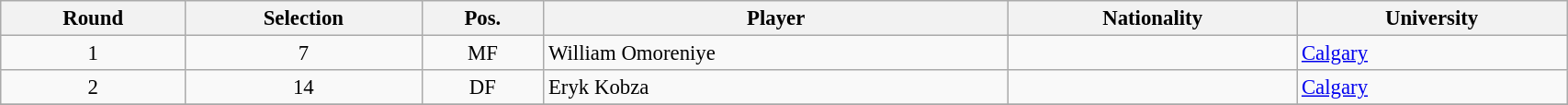<table class="wikitable sortable" style="width:90%; text-align:center; font-size:95%; text-align:left;">
<tr>
<th>Round</th>
<th>Selection</th>
<th>Pos.</th>
<th>Player</th>
<th>Nationality</th>
<th>University</th>
</tr>
<tr>
<td align=center>1</td>
<td align=center>7</td>
<td align=center>MF</td>
<td>William Omoreniye</td>
<td></td>
<td><a href='#'>Calgary</a></td>
</tr>
<tr>
<td align=center>2</td>
<td align=center>14</td>
<td align=center>DF</td>
<td>Eryk Kobza</td>
<td></td>
<td><a href='#'>Calgary</a></td>
</tr>
<tr>
</tr>
</table>
